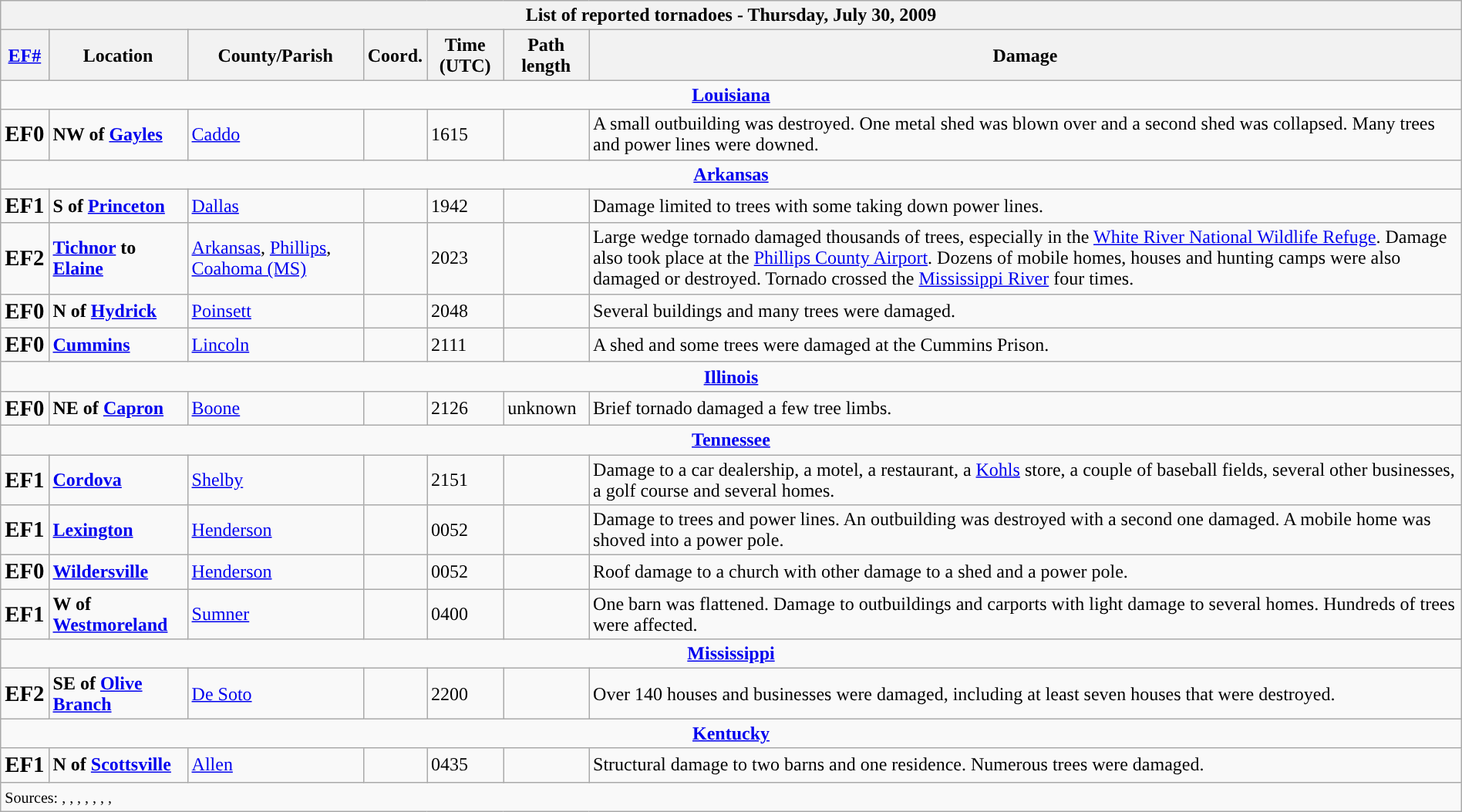<table class="wikitable collapsible" style="width:100%;">
<tr>
<th colspan="7">List of reported tornadoes - Thursday, July 30, 2009</th>
</tr>
<tr>
<th><a href='#'>EF#</a></th>
<th>Location</th>
<th>County/Parish</th>
<th>Coord.</th>
<th>Time (UTC)</th>
<th>Path length</th>
<th>Damage</th>
</tr>
<tr>
<td colspan="7" style="text-align:center;"><strong><a href='#'>Louisiana</a></strong></td>
</tr>
<tr>
<td><big><strong>EF0</strong></big></td>
<td><strong>NW of <a href='#'>Gayles</a></strong></td>
<td><a href='#'>Caddo</a></td>
<td></td>
<td>1615</td>
<td></td>
<td>A small outbuilding was destroyed. One metal shed was blown over and a second shed was collapsed. Many trees and power lines were downed.</td>
</tr>
<tr>
<td colspan="7" style="text-align:center;"><strong><a href='#'>Arkansas</a></strong></td>
</tr>
<tr>
<td><big><strong>EF1</strong></big></td>
<td><strong>S of <a href='#'>Princeton</a></strong></td>
<td><a href='#'>Dallas</a></td>
<td></td>
<td>1942</td>
<td></td>
<td>Damage limited to trees with some taking down power lines.</td>
</tr>
<tr>
<td><big><strong>EF2</strong></big></td>
<td><strong><a href='#'>Tichnor</a> to <a href='#'>Elaine</a></strong></td>
<td><a href='#'>Arkansas</a>, <a href='#'>Phillips</a>, <a href='#'>Coahoma (MS)</a></td>
<td></td>
<td>2023</td>
<td></td>
<td>Large wedge tornado damaged thousands of trees, especially in the <a href='#'>White River National Wildlife Refuge</a>. Damage also took place at the <a href='#'>Phillips County Airport</a>. Dozens of mobile homes, houses and hunting camps were also damaged or destroyed. Tornado crossed the <a href='#'>Mississippi River</a> four times.</td>
</tr>
<tr>
<td><big><strong>EF0</strong></big></td>
<td><strong>N of <a href='#'>Hydrick</a></strong></td>
<td><a href='#'>Poinsett</a></td>
<td></td>
<td>2048</td>
<td></td>
<td>Several buildings and many trees were damaged.</td>
</tr>
<tr>
<td><big><strong>EF0</strong></big></td>
<td><strong><a href='#'>Cummins</a></strong></td>
<td><a href='#'>Lincoln</a></td>
<td></td>
<td>2111</td>
<td></td>
<td>A shed and some trees were damaged at the Cummins Prison.</td>
</tr>
<tr>
<td colspan="7" style="text-align:center;"><strong><a href='#'>Illinois</a></strong></td>
</tr>
<tr>
<td><big><strong>EF0</strong></big></td>
<td><strong>NE of <a href='#'>Capron</a></strong></td>
<td><a href='#'>Boone</a></td>
<td></td>
<td>2126</td>
<td>unknown</td>
<td>Brief tornado damaged a few tree limbs.</td>
</tr>
<tr>
<td colspan="7" style="text-align:center;"><strong><a href='#'>Tennessee</a></strong></td>
</tr>
<tr>
<td><big><strong>EF1</strong></big></td>
<td><strong><a href='#'>Cordova</a></strong></td>
<td><a href='#'>Shelby</a></td>
<td></td>
<td>2151</td>
<td></td>
<td>Damage to a car dealership, a motel, a restaurant, a <a href='#'>Kohls</a> store, a couple of baseball fields, several other businesses, a golf course and several homes.</td>
</tr>
<tr>
<td><big><strong>EF1</strong></big></td>
<td><strong><a href='#'>Lexington</a></strong></td>
<td><a href='#'>Henderson</a></td>
<td></td>
<td>0052</td>
<td></td>
<td>Damage to trees and power lines. An outbuilding was destroyed with a second one damaged. A mobile home was shoved into a power pole.</td>
</tr>
<tr>
<td><big><strong>EF0</strong></big></td>
<td><strong><a href='#'>Wildersville</a></strong></td>
<td><a href='#'>Henderson</a></td>
<td></td>
<td>0052</td>
<td></td>
<td>Roof damage to a church with other damage to a shed and a power pole.</td>
</tr>
<tr>
<td><big><strong>EF1</strong></big></td>
<td><strong>W of <a href='#'>Westmoreland</a></strong></td>
<td><a href='#'>Sumner</a></td>
<td></td>
<td>0400</td>
<td></td>
<td>One barn was flattened. Damage to outbuildings and carports with light damage to several homes. Hundreds of trees were affected.</td>
</tr>
<tr>
<td colspan="7" style="text-align:center;"><strong><a href='#'>Mississippi</a></strong></td>
</tr>
<tr>
<td><big><strong>EF2</strong></big></td>
<td><strong>SE of <a href='#'>Olive Branch</a></strong></td>
<td><a href='#'>De Soto</a></td>
<td></td>
<td>2200</td>
<td></td>
<td>Over 140 houses and businesses were damaged, including at least seven houses that were destroyed.</td>
</tr>
<tr>
<td colspan="7" style="text-align:center;"><strong><a href='#'>Kentucky</a></strong></td>
</tr>
<tr>
<td><big><strong>EF1</strong></big></td>
<td><strong>N of <a href='#'>Scottsville</a></strong></td>
<td><a href='#'>Allen</a></td>
<td></td>
<td>0435</td>
<td></td>
<td>Structural damage to two barns and one residence. Numerous trees were damaged.</td>
</tr>
<tr>
<td colspan="7"><small>Sources: , , , , , , , </small></td>
</tr>
</table>
